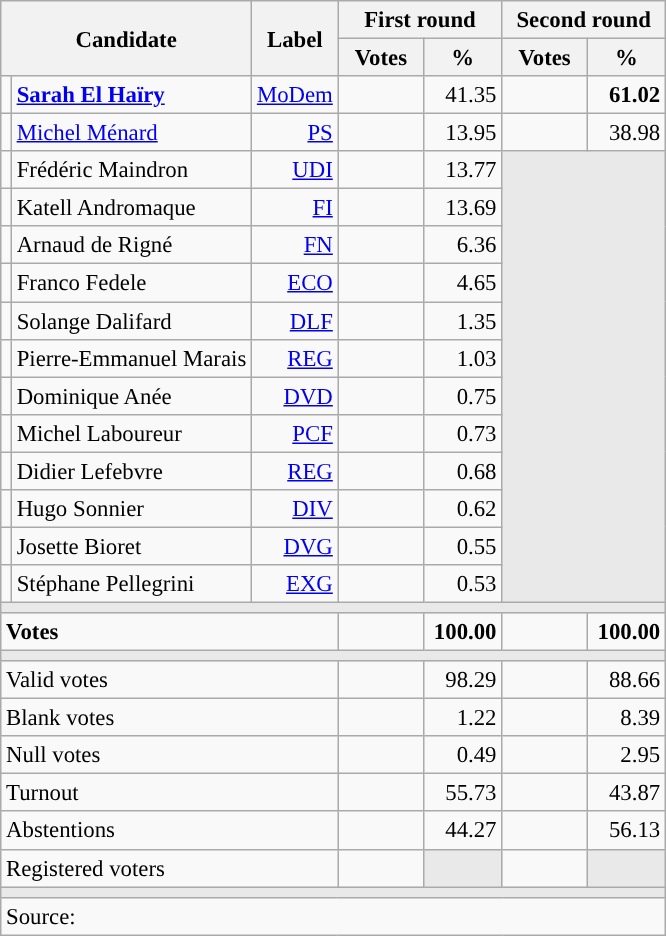<table class="wikitable" style="text-align:right;font-size:95%;">
<tr>
<th rowspan="2" colspan="2">Candidate</th>
<th rowspan="2">Label</th>
<th colspan="2">First round</th>
<th colspan="2">Second round</th>
</tr>
<tr>
<th style="width:50px;">Votes</th>
<th style="width:45px;">%</th>
<th style="width:50px;">Votes</th>
<th style="width:45px;">%</th>
</tr>
<tr>
<td style="color:inherit;background:"></td>
<td style="text-align:left;"><strong><a href='#'>Sarah El Haïry</a></strong></td>
<td><a href='#'>MoDem</a></td>
<td></td>
<td>41.35</td>
<td><strong></strong></td>
<td><strong>61.02</strong></td>
</tr>
<tr>
<td style="color:inherit;background:"></td>
<td style="text-align:left;"><a href='#'>Michel Ménard</a></td>
<td><a href='#'>PS</a></td>
<td></td>
<td>13.95</td>
<td></td>
<td>38.98</td>
</tr>
<tr>
<td style="color:inherit;background:"></td>
<td style="text-align:left;">Frédéric Maindron</td>
<td><a href='#'>UDI</a></td>
<td></td>
<td>13.77</td>
<td colspan="2" rowspan="12" style="background:#E9E9E9;"></td>
</tr>
<tr>
<td style="color:inherit;background:"></td>
<td style="text-align:left;">Katell Andromaque</td>
<td><a href='#'>FI</a></td>
<td></td>
<td>13.69</td>
</tr>
<tr>
<td style="color:inherit;background:"></td>
<td style="text-align:left;">Arnaud de Rigné</td>
<td><a href='#'>FN</a></td>
<td></td>
<td>6.36</td>
</tr>
<tr>
<td style="color:inherit;background:"></td>
<td style="text-align:left;">Franco Fedele</td>
<td><a href='#'>ECO</a></td>
<td></td>
<td>4.65</td>
</tr>
<tr>
<td style="color:inherit;background:"></td>
<td style="text-align:left;">Solange Dalifard</td>
<td><a href='#'>DLF</a></td>
<td></td>
<td>1.35</td>
</tr>
<tr>
<td style="color:inherit;background:"></td>
<td style="text-align:left;">Pierre-Emmanuel Marais</td>
<td><a href='#'>REG</a></td>
<td></td>
<td>1.03</td>
</tr>
<tr>
<td style="color:inherit;background:"></td>
<td style="text-align:left;">Dominique Anée</td>
<td><a href='#'>DVD</a></td>
<td></td>
<td>0.75</td>
</tr>
<tr>
<td style="color:inherit;background:"></td>
<td style="text-align:left;">Michel Laboureur</td>
<td><a href='#'>PCF</a></td>
<td></td>
<td>0.73</td>
</tr>
<tr>
<td style="color:inherit;background:"></td>
<td style="text-align:left;">Didier Lefebvre</td>
<td><a href='#'>REG</a></td>
<td></td>
<td>0.68</td>
</tr>
<tr>
<td style="color:inherit;background:"></td>
<td style="text-align:left;">Hugo Sonnier</td>
<td><a href='#'>DIV</a></td>
<td></td>
<td>0.62</td>
</tr>
<tr>
<td style="color:inherit;background:"></td>
<td style="text-align:left;">Josette Bioret</td>
<td><a href='#'>DVG</a></td>
<td></td>
<td>0.55</td>
</tr>
<tr>
<td style="color:inherit;background:"></td>
<td style="text-align:left;">Stéphane Pellegrini</td>
<td><a href='#'>EXG</a></td>
<td></td>
<td>0.53</td>
</tr>
<tr>
<td colspan="7" style="background:#E9E9E9;"></td>
</tr>
<tr style="font-weight:bold;">
<td colspan="3" style="text-align:left;">Votes</td>
<td></td>
<td>100.00</td>
<td></td>
<td>100.00</td>
</tr>
<tr>
<td colspan="7" style="background:#E9E9E9;"></td>
</tr>
<tr>
<td colspan="3" style="text-align:left;">Valid votes</td>
<td></td>
<td>98.29</td>
<td></td>
<td>88.66</td>
</tr>
<tr>
<td colspan="3" style="text-align:left;">Blank votes</td>
<td></td>
<td>1.22</td>
<td></td>
<td>8.39</td>
</tr>
<tr>
<td colspan="3" style="text-align:left;">Null votes</td>
<td></td>
<td>0.49</td>
<td></td>
<td>2.95</td>
</tr>
<tr>
<td colspan="3" style="text-align:left;">Turnout</td>
<td></td>
<td>55.73</td>
<td></td>
<td>43.87</td>
</tr>
<tr>
<td colspan="3" style="text-align:left;">Abstentions</td>
<td></td>
<td>44.27</td>
<td></td>
<td>56.13</td>
</tr>
<tr>
<td colspan="3" style="text-align:left;">Registered voters</td>
<td></td>
<td style="color:inherit;background:#E9E9E9;"></td>
<td></td>
<td style="color:inherit;background:#E9E9E9;"></td>
</tr>
<tr>
<td colspan="7" style="background:#E9E9E9;"></td>
</tr>
<tr>
<td colspan="7" style="text-align:left;">Source: </td>
</tr>
</table>
